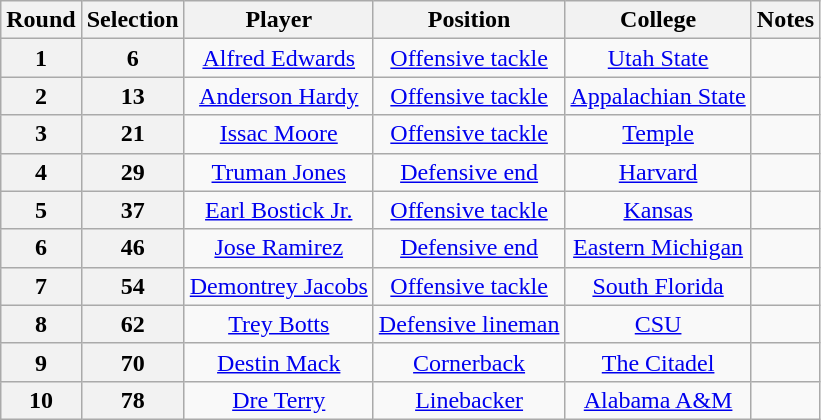<table class="wikitable" style="text-align:center">
<tr>
<th>Round</th>
<th>Selection</th>
<th>Player</th>
<th>Position</th>
<th>College</th>
<th>Notes</th>
</tr>
<tr>
<th>1</th>
<th>6</th>
<td><a href='#'>Alfred Edwards</a></td>
<td><a href='#'>Offensive tackle</a></td>
<td><a href='#'>Utah State</a></td>
<td></td>
</tr>
<tr>
<th>2</th>
<th>13</th>
<td><a href='#'>Anderson Hardy</a></td>
<td><a href='#'>Offensive tackle</a></td>
<td><a href='#'>Appalachian State</a></td>
<td></td>
</tr>
<tr>
<th>3</th>
<th>21</th>
<td><a href='#'>Issac Moore</a></td>
<td><a href='#'>Offensive tackle</a></td>
<td><a href='#'>Temple</a></td>
<td></td>
</tr>
<tr>
<th>4</th>
<th>29</th>
<td><a href='#'>Truman Jones</a></td>
<td><a href='#'>Defensive end</a></td>
<td><a href='#'>Harvard</a></td>
<td></td>
</tr>
<tr>
<th>5</th>
<th>37</th>
<td><a href='#'>Earl Bostick Jr.</a></td>
<td><a href='#'>Offensive tackle</a></td>
<td><a href='#'>Kansas</a></td>
<td></td>
</tr>
<tr>
<th>6</th>
<th>46</th>
<td><a href='#'>Jose Ramirez</a></td>
<td><a href='#'>Defensive end</a></td>
<td><a href='#'>Eastern Michigan</a></td>
<td></td>
</tr>
<tr>
<th>7</th>
<th>54</th>
<td><a href='#'>Demontrey Jacobs</a></td>
<td><a href='#'>Offensive tackle</a></td>
<td><a href='#'>South Florida</a></td>
<td></td>
</tr>
<tr>
<th>8</th>
<th>62</th>
<td><a href='#'>Trey Botts</a></td>
<td><a href='#'>Defensive lineman</a></td>
<td><a href='#'>CSU</a></td>
<td></td>
</tr>
<tr>
<th>9</th>
<th>70</th>
<td><a href='#'>Destin Mack</a></td>
<td><a href='#'>Cornerback</a></td>
<td><a href='#'>The Citadel</a></td>
<td></td>
</tr>
<tr>
<th>10</th>
<th>78</th>
<td><a href='#'>Dre Terry</a></td>
<td><a href='#'>Linebacker</a></td>
<td><a href='#'>Alabama A&M</a></td>
<td></td>
</tr>
</table>
